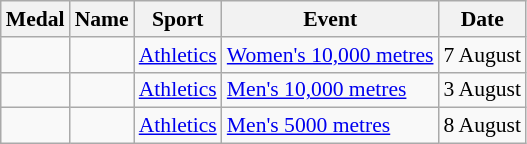<table class="wikitable sortable" style="font-size:90%">
<tr>
<th>Medal</th>
<th>Name</th>
<th>Sport</th>
<th>Event</th>
<th>Date</th>
</tr>
<tr>
<td></td>
<td></td>
<td><a href='#'>Athletics</a></td>
<td><a href='#'>Women's 10,000 metres</a></td>
<td>7 August</td>
</tr>
<tr>
<td></td>
<td></td>
<td><a href='#'>Athletics</a></td>
<td><a href='#'>Men's 10,000 metres</a></td>
<td>3 August</td>
</tr>
<tr>
<td></td>
<td></td>
<td><a href='#'>Athletics</a></td>
<td><a href='#'>Men's 5000 metres</a></td>
<td>8 August</td>
</tr>
</table>
